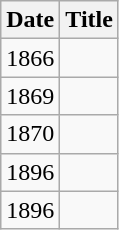<table class="wikitable">
<tr>
<th>Date</th>
<th>Title</th>
</tr>
<tr>
<td>1866</td>
<td></td>
</tr>
<tr>
<td>1869</td>
<td></td>
</tr>
<tr>
<td>1870</td>
<td></td>
</tr>
<tr>
<td>1896</td>
<td></td>
</tr>
<tr>
<td>1896</td>
<td></td>
</tr>
</table>
